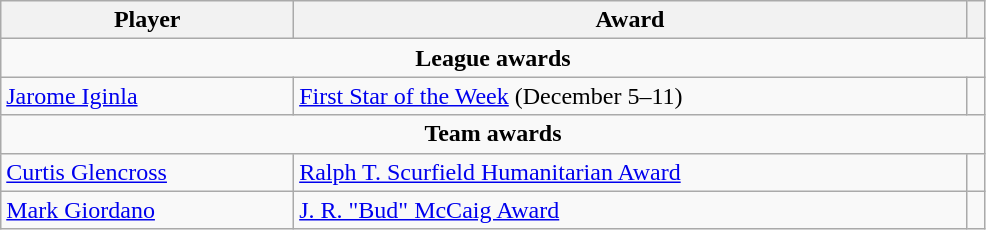<table class="wikitable" style="width:52%;">
<tr>
<th>Player</th>
<th>Award</th>
<th></th>
</tr>
<tr>
<td colspan="4" style="text-align:center;"><strong>League awards</strong></td>
</tr>
<tr>
<td><a href='#'>Jarome Iginla</a></td>
<td><a href='#'>First Star of the Week</a> (December 5–11)</td>
<td></td>
</tr>
<tr>
<td colspan="4" style="text-align:center;"><strong>Team awards</strong></td>
</tr>
<tr>
<td><a href='#'>Curtis Glencross</a></td>
<td><a href='#'>Ralph T. Scurfield Humanitarian Award</a></td>
<td></td>
</tr>
<tr>
<td><a href='#'>Mark Giordano</a></td>
<td><a href='#'>J. R. "Bud" McCaig Award</a></td>
<td></td>
</tr>
</table>
